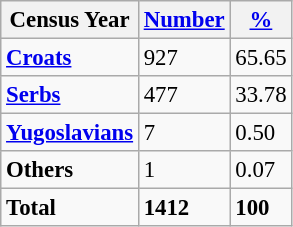<table class="wikitable" style="font-size:95%;">
<tr>
<th>Census Year</th>
<th><a href='#'>Number</a></th>
<th><a href='#'>%</a></th>
</tr>
<tr>
<td><strong><a href='#'>Croats</a></strong></td>
<td>927</td>
<td>65.65</td>
</tr>
<tr>
<td><strong><a href='#'>Serbs</a></strong></td>
<td>477</td>
<td>33.78</td>
</tr>
<tr>
<td><strong><a href='#'>Yugoslavians</a></strong></td>
<td>7</td>
<td>0.50</td>
</tr>
<tr>
<td><strong>Others</strong></td>
<td>1</td>
<td>0.07</td>
</tr>
<tr>
<td><strong>Total</strong></td>
<td><strong>1412</strong></td>
<td><strong>100</strong></td>
</tr>
</table>
